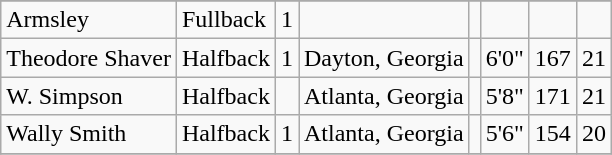<table class="wikitable">
<tr>
</tr>
<tr>
<td>Armsley</td>
<td>Fullback</td>
<td>1</td>
<td></td>
<td></td>
<td></td>
<td></td>
<td></td>
</tr>
<tr>
<td>Theodore Shaver</td>
<td>Halfback</td>
<td>1</td>
<td>Dayton, Georgia</td>
<td></td>
<td>6'0"</td>
<td>167</td>
<td>21</td>
</tr>
<tr>
<td>W. Simpson</td>
<td>Halfback</td>
<td></td>
<td>Atlanta, Georgia</td>
<td></td>
<td>5'8"</td>
<td>171</td>
<td>21</td>
</tr>
<tr>
<td>Wally Smith</td>
<td>Halfback</td>
<td>1</td>
<td>Atlanta, Georgia</td>
<td></td>
<td>5'6"</td>
<td>154</td>
<td>20</td>
</tr>
<tr>
</tr>
</table>
